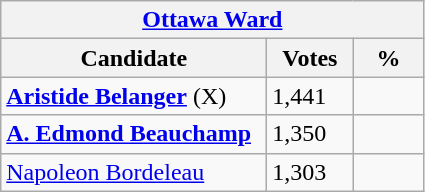<table class="wikitable">
<tr>
<th colspan="3"><a href='#'>Ottawa Ward</a></th>
</tr>
<tr>
<th style="width: 170px">Candidate</th>
<th style="width: 50px">Votes</th>
<th style="width: 40px">%</th>
</tr>
<tr>
<td><strong><a href='#'>Aristide Belanger</a></strong> (X)</td>
<td>1,441</td>
<td></td>
</tr>
<tr>
<td><strong><a href='#'>A. Edmond Beauchamp</a></strong></td>
<td>1,350</td>
<td></td>
</tr>
<tr>
<td><a href='#'>Napoleon Bordeleau</a></td>
<td>1,303</td>
<td></td>
</tr>
</table>
